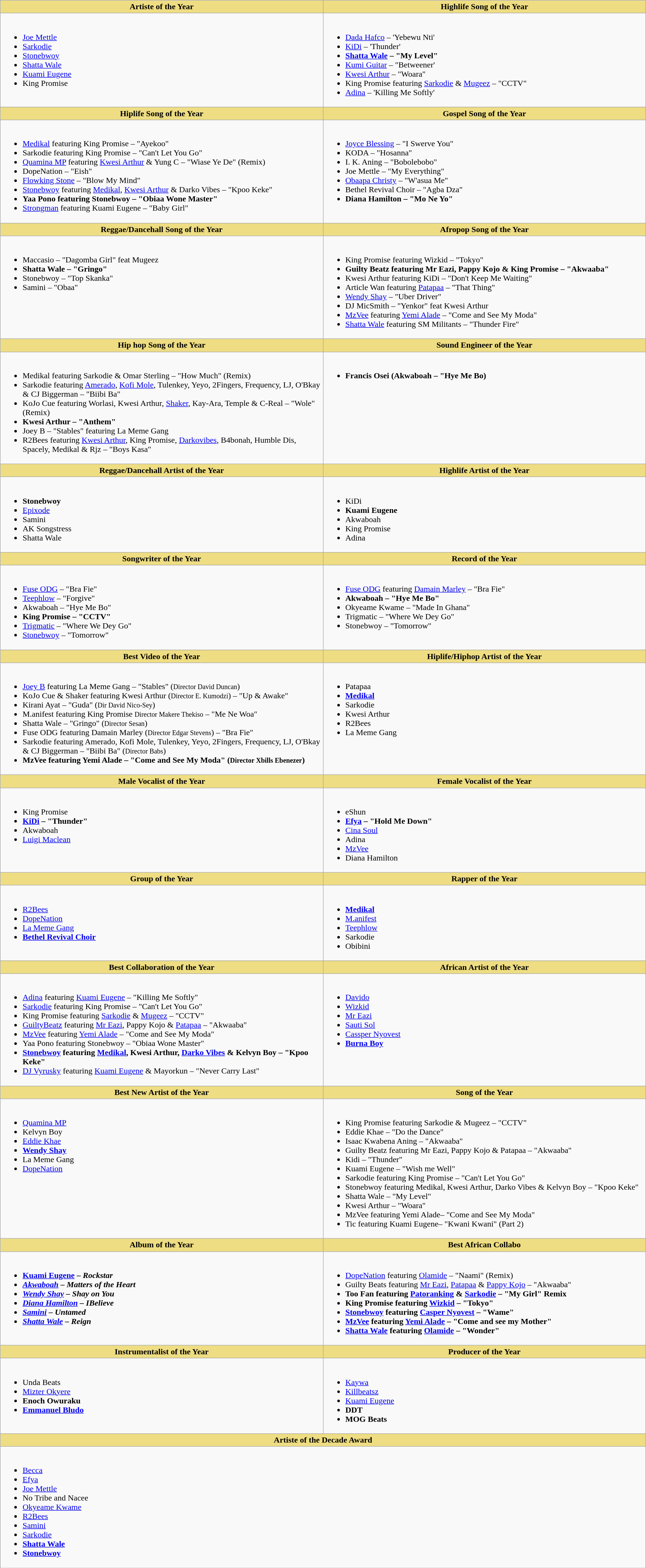<table class="wikitable" style="width:100%;">
<tr>
<th ! style="background:#eedd82; width:50%;">Artiste of the Year</th>
<th ! style="background:#eedd82; width:50%;">Highlife Song of the Year</th>
</tr>
<tr>
<td valign="top" t><br><ul><li><a href='#'>Joe Mettle</a></li><li><a href='#'>Sarkodie</a></li><li><a href='#'>Stonebwoy</a></li><li><a href='#'>Shatta Wale</a></li><li><a href='#'>Kuami Eugene</a></li><li>King Promise</li></ul></td>
<td valign="top"><br><ul><li><a href='#'>Dada Hafco</a> – 'Yebewu Nti'</li><li><a href='#'>KiDi</a> – 'Thunder'</li><li><strong><a href='#'>Shatta Wale</a> – "My Level"</strong></li><li><a href='#'>Kumi Guitar</a> – "Betweener'</li><li><a href='#'>Kwesi Arthur</a> – "Woara"</li><li>King Promise featuring <a href='#'>Sarkodie</a> & <a href='#'>Mugeez</a> – "CCTV"</li><li><a href='#'>Adina</a> – 'Killing Me Softly'</li></ul></td>
</tr>
<tr>
<th ! " style="background:#eedd82; width:50%;">Hiplife Song of the Year</th>
<th ! " style="background:#eedd82; width:50%;">Gospel Song of the Year</th>
</tr>
<tr>
<td valign="top"><br><ul><li><a href='#'>Medikal</a> featuring King Promise – "Ayekoo"</li><li>Sarkodie featuring King Promise – "Can't Let You Go"</li><li><a href='#'>Quamina MP</a> featuring <a href='#'>Kwesi Arthur</a> & Yung C – "Wiase Ye De" (Remix)</li><li>DopeNation – "Eish"</li><li><a href='#'>Flowking Stone</a> – "Blow My Mind"</li><li><a href='#'>Stonebwoy</a> featuring <a href='#'>Medikal</a>, <a href='#'>Kwesi Arthur</a> & Darko Vibes – "Kpoo Keke"</li><li><strong>Yaa Pono featuring Stonebwoy – "Obiaa Wone Master"</strong></li><li><a href='#'>Strongman</a> featuring Kuami Eugene – "Baby Girl"</li></ul></td>
<td valign="top"><br><ul><li><a href='#'>Joyce Blessing</a> – "I Swerve You"</li><li>KODA – "Hosanna"</li><li>I. K. Aning – "Bobolebobo"</li><li>Joe Mettle – "My Everything"</li><li><a href='#'>Obaapa Christy</a> – "W'asua Me"</li><li>Bethel Revival Choir – "Agba Dza"</li><li><strong>Diana Hamilton – "Mo Ne Yo"</strong></li></ul></td>
</tr>
<tr>
<th ! style="background:#eedd82; width:50%;">Reggae/Dancehall Song of the Year</th>
<th ! style="background:#eedd82; width:50%;">Afropop Song of the Year</th>
</tr>
<tr>
<td valign="top"><br><ul><li>Maccasio – "Dagomba Girl" feat Mugeez</li><li><strong>Shatta Wale – "Gringo"</strong></li><li>Stonebwoy – "Top Skanka"</li><li>Samini – "Obaa"</li></ul></td>
<td valign="top"><br><ul><li>King Promise featuring Wizkid – "Tokyo"</li><li><strong>Guilty Beatz featuring Mr Eazi, Pappy Kojo & King Promise – "Akwaaba"</strong></li><li>Kwesi Arthur featuring KiDi – "Don't Keep Me Waiting"</li><li>Article Wan featuring <a href='#'>Patapaa</a> – "That Thing"</li><li><a href='#'>Wendy Shay</a> – "Uber Driver"</li><li>DJ MicSmith – "Yenkor" feat Kwesi Arthur</li><li><a href='#'>MzVee</a> featuring <a href='#'>Yemi Alade</a> – "Come and See My Moda"</li><li><a href='#'>Shatta Wale</a> featuring SM Militants – "Thunder Fire"</li></ul></td>
</tr>
<tr>
<th ! " style="background:#eedd82; width:50%;">Hip hop Song of the Year</th>
<th ! " style="background:#eedd82; width:50%;">Sound Engineer of the Year</th>
</tr>
<tr>
<td valign="top"><br><ul><li>Medikal featuring Sarkodie & Omar Sterling – "How Much" (Remix)</li><li>Sarkodie featuring <a href='#'>Amerado</a>, <a href='#'>Kofi Mole</a>, Tulenkey, Yeyo, 2Fingers, Frequency, LJ, O'Bkay & CJ Biggerman – "Biibi Ba"</li><li>KoJo Cue featuring Worlasi, Kwesi Arthur, <a href='#'>Shaker</a>, Kay-Ara, Temple & C-Real – "Wole" (Remix)</li><li><strong>Kwesi Arthur – "Anthem"</strong></li><li>Joey B – "Stables" featuring La Meme Gang</li><li>R2Bees featuring <a href='#'>Kwesi Arthur</a>, King Promise, <a href='#'>Darkovibes</a>, B4bonah, Humble Dis, Spacely, Medikal & Rjz – "Boys Kasa"</li></ul></td>
<td valign="top"><br><ul><li><strong>Francis Osei (Akwaboah – "Hye Me Bo)</strong></li></ul></td>
</tr>
<tr>
<th ! style="background:#eedd82; width:50%;">Reggae/Dancehall Artist of the Year</th>
<th ! style="background:#eedd82; width:50%;">Highlife Artist of the Year</th>
</tr>
<tr>
<td valign="top"><br><ul><li><strong>Stonebwoy</strong></li><li><a href='#'>Epixode</a></li><li>Samini</li><li>AK Songstress</li><li>Shatta Wale</li></ul></td>
<td valign="top"><br><ul><li>KiDi</li><li><strong>Kuami Eugene</strong></li><li>Akwaboah</li><li>King Promise</li><li>Adina</li></ul></td>
</tr>
<tr>
<th ! style="background:#eedd82; width:50%;">Songwriter of the Year</th>
<th ! style="background:#eedd82; width:50%;">Record of the Year</th>
</tr>
<tr>
<td valign="top"><br><ul><li><a href='#'>Fuse ODG</a> – "Bra Fie"</li><li><a href='#'>Teephlow</a> – "Forgive"</li><li>Akwaboah – "Hye Me Bo"</li><li><strong>King Promise – "CCTV"</strong></li><li><a href='#'>Trigmatic</a> – "Where We Dey Go"</li><li><a href='#'>Stonebwoy</a> – "Tomorrow"</li></ul></td>
<td valign="top"><br><ul><li><a href='#'>Fuse ODG</a> featuring <a href='#'>Damain Marley</a> – "Bra Fie"</li><li><strong>Akwaboah – "Hye Me Bo"</strong></li><li>Okyeame Kwame – "Made In Ghana"</li><li>Trigmatic – "Where We Dey Go"</li><li>Stonebwoy – "Tomorrow"</li></ul></td>
</tr>
<tr>
<th ! style="background:#eedd82; width:50%;">Best Video of the Year</th>
<th ! style="background:#eedd82; width:50%;">Hiplife/Hiphop Artist of the Year</th>
</tr>
<tr>
<td valign="top"><br><ul><li><a href='#'>Joey B</a> featuring La Meme Gang – "Stables" (<small>Director David Duncan</small>)</li><li>KoJo Cue & Shaker featuring Kwesi Arthur (<small>Director E. Kumodzi</small>) – "Up & Awake"</li><li>Kirani Ayat – "Guda" (<small>Dir David Nico-Sey</small>)</li><li>M.anifest featuring King Promise <small>Director Makere Thekiso</small> – "Me Ne Woa"</li><li>Shatta Wale – "Gringo" (<small>Director Sesan</small>)</li><li>Fuse ODG featuring Damain Marley (<small>Director Edgar Stevens</small>) – "Bra Fie"</li><li>Sarkodie featuring Amerado, Kofi Mole, Tulenkey, Yeyo, 2Fingers, Frequency, LJ, O'Bkay & CJ Biggerman – "Biibi Ba" (<small>Director Babs</small>)</li><li><strong>MzVee featuring Yemi Alade – "Come and See My Moda" (<small>Director Xbills Ebenezer</small>)</strong></li></ul></td>
<td valign="top"><br><ul><li>Patapaa</li><li><strong><a href='#'>Medikal</a></strong></li><li>Sarkodie</li><li>Kwesi Arthur</li><li>R2Bees</li><li>La Meme Gang</li></ul></td>
</tr>
<tr>
<th ! style="background:#eedd82; width:50%;">Male Vocalist of the Year</th>
<th ! style="background:#eedd82; width:50%;">Female Vocalist of the Year</th>
</tr>
<tr>
<td valign="top"><br><ul><li>King Promise</li><li><strong><a href='#'>KiDi</a> – "Thunder"</strong></li><li>Akwaboah</li><li><a href='#'>Luigi Maclean</a></li></ul></td>
<td valign="top"><br><ul><li>eShun</li><li><strong><a href='#'>Efya</a>  – "Hold Me Down"</strong></li><li><a href='#'>Cina Soul</a></li><li>Adina</li><li><a href='#'>MzVee</a></li><li>Diana Hamilton</li></ul></td>
</tr>
<tr>
<th ! style="background:#eedd82; width:50%;">Group of the Year</th>
<th ! style="background:#eedd82; width:50%;">Rapper of the Year</th>
</tr>
<tr>
<td valign="top"><br><ul><li><a href='#'>R2Bees</a></li><li><a href='#'>DopeNation</a></li><li><a href='#'>La Meme Gang</a></li><li><strong><a href='#'>Bethel Revival Choir</a></strong></li></ul></td>
<td valign="top"><br><ul><li><strong><a href='#'>Medikal</a></strong></li><li><a href='#'>M.anifest</a></li><li><a href='#'>Teephlow</a></li><li>Sarkodie</li><li>Obibini</li></ul></td>
</tr>
<tr>
<th ! style="background:#eedd82; width:50%;">Best Collaboration of the Year</th>
<th ! style="background:#eedd82; width:50%;">African Artist of the Year</th>
</tr>
<tr>
<td valign="top"><br><ul><li><a href='#'>Adina</a> featuring <a href='#'>Kuami Eugene</a> – "Killing Me Softly"</li><li><a href='#'>Sarkodie</a> featuring King Promise – "Can't Let You Go"</li><li>King Promise featuring <a href='#'>Sarkodie</a> & <a href='#'>Mugeez</a> – "CCTV"</li><li><a href='#'>GuiltyBeatz</a> featuring <a href='#'>Mr Eazi</a>, Pappy Kojo & <a href='#'>Patapaa</a> – "Akwaaba"</li><li><a href='#'>MzVee</a> featuring <a href='#'>Yemi Alade</a> – "Come and See My Moda"</li><li>Yaa Pono featuring Stonebwoy – "Obiaa Wone Master"</li><li><strong><a href='#'>Stonebwoy</a> featuring <a href='#'>Medikal</a>, Kwesi Arthur, <a href='#'>Darko Vibes</a> & Kelvyn Boy – "Kpoo Keke"</strong></li><li><a href='#'>DJ Vyrusky</a> featuring <a href='#'>Kuami Eugene</a> & Mayorkun – "Never Carry Last"</li></ul></td>
<td valign="top"><br><ul><li><a href='#'>Davido</a></li><li><a href='#'>Wizkid</a></li><li><a href='#'>Mr Eazi</a></li><li><a href='#'>Sauti Sol</a></li><li><a href='#'>Cassper Nyovest</a></li><li><strong><a href='#'>Burna Boy</a></strong></li></ul></td>
</tr>
<tr>
<th ! style="background:#eedd82; width:50%;">Best New Artist of the Year</th>
<th ! style="background:#eedd82; width:50%;">Song of the Year</th>
</tr>
<tr>
<td valign="top"><br><ul><li><a href='#'>Quamina MP</a></li><li>Kelvyn Boy</li><li><a href='#'>Eddie Khae</a></li><li><strong><a href='#'>Wendy Shay</a></strong></li><li>La Meme Gang</li><li><a href='#'>DopeNation</a></li></ul></td>
<td valign="top"><br><ul><li>King Promise featuring Sarkodie & Mugeez – "CCTV"</li><li>Eddie Khae – "Do the Dance"</li><li>Isaac Kwabena Aning – "Akwaaba"</li><li>Guilty Beatz featuring Mr Eazi, Pappy Kojo & Patapaa – "Akwaaba"</li><li>Kidi – "Thunder"</li><li>Kuami Eugene – "Wish me Well"</li><li>Sarkodie featuring King Promise – "Can't Let You Go"</li><li>Stonebwoy featuring Medikal, Kwesi Arthur, Darko Vibes & Kelvyn Boy – "Kpoo Keke"</li><li>Shatta Wale – "My Level"</li><li>Kwesi Arthur – "Woara"</li><li>MzVee featuring Yemi Alade– "Come and See My Moda"</li><li>Tic featuring Kuami Eugene– "Kwani Kwani" (Part 2)</li></ul></td>
</tr>
<tr>
<th ! style="background:#eedd82; width:50%;">Album of the Year</th>
<th ! style="background:#eedd82; width:50%;">Best African Collabo</th>
</tr>
<tr>
<td valign="top"><br><ul><li><strong><a href='#'>Kuami Eugene</a> – <em>Rockstar<strong><em></li><li><a href='#'>Akwaboah</a> – </em>Matters of the Heart<em></li><li><a href='#'>Wendy Shay</a> – </em>Shay on You<em></li><li><a href='#'>Diana Hamilton</a> – </em>IBelieve<em></li><li><a href='#'>Samini</a> – </em>Untamed<em></li><li><a href='#'>Shatta Wale</a> – </em>Reign<em></li></ul></td>
<td valign="top"><br><ul><li><a href='#'>DopeNation</a> featuring <a href='#'>Olamide</a> – "Naami" (Remix)</li><li></strong>Guilty Beats featuring <a href='#'>Mr Eazi</a>, <a href='#'>Patapaa</a> & <a href='#'>Pappy Kojo</a> – "Akwaaba"<strong></li><li>Too Fan featuring <a href='#'>Patoranking</a> & <a href='#'>Sarkodie</a> – "My Girl" Remix</li><li>King Promise featuring <a href='#'>Wizkid</a> – "Tokyo"</li><li><a href='#'>Stonebwoy</a> featuring <a href='#'>Casper Nyovest</a> – "Wame"</li><li><a href='#'>MzVee</a> featuring <a href='#'>Yemi Alade</a> – "Come and see my Mother"</li><li><a href='#'>Shatta Wale</a> featuring <a href='#'>Olamide</a> – "Wonder"</li></ul></td>
</tr>
<tr>
<th ! style="background:#eedd82; width:50%;">Instrumentalist of the Year</th>
<th ! style="background:#eedd82; width:50%;">Producer of the Year</th>
</tr>
<tr>
<td valign="top"><br><ul><li>Unda Beats</li><li></strong><a href='#'>Mizter Okyere</a><strong></li><li>Enoch Owuraku</li><li><a href='#'>Emmanuel Bludo</a></li></ul></td>
<td valign="top"><br><ul><li><a href='#'>Kaywa</a></li><li><a href='#'>Killbeatsz</a></li><li></strong><a href='#'>Kuami Eugene</a><strong></li><li>DDT</li><li>MOG Beats</li></ul></td>
</tr>
<tr>
<th ! style="background:#eedd82; width:50%;" ! colspan="2">Artiste of the Decade Award</th>
</tr>
<tr>
<td style="vertical-align:top;" colspan="2"><br><ul><li><a href='#'>Becca</a></li><li><a href='#'>Efya</a></li><li><a href='#'>Joe Mettle</a></li><li>No Tribe and Nacee</li><li><a href='#'>Okyeame Kwame</a></li><li><a href='#'>R2Bees</a></li><li><a href='#'>Samini</a></li><li><a href='#'></strong>Sarkodie<strong></a></li><li><a href='#'>Shatta Wale</a></li><li><a href='#'>Stonebwoy</a></li></ul></td>
</tr>
</table>
